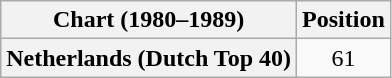<table class="wikitable plainrowheaders">
<tr>
<th scope="col">Chart (1980–1989)</th>
<th scope="col">Position</th>
</tr>
<tr>
<th scope="row">Netherlands (Dutch Top 40)</th>
<td style="text-align:center;">61</td>
</tr>
</table>
